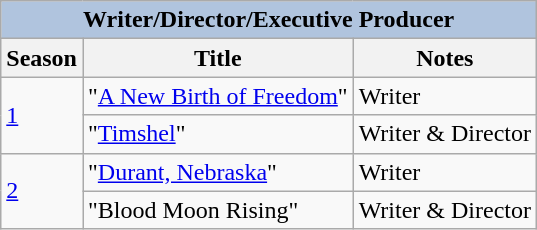<table class="wikitable" style="font-size: 100%;">
<tr>
<th colspan="3" style="background: LightSteelBlue;">Writer/Director/Executive Producer</th>
</tr>
<tr>
<th>Season</th>
<th>Title</th>
<th>Notes</th>
</tr>
<tr>
<td style= align="center" rowspan="2"><a href='#'>1</a></td>
<td>"<a href='#'>A New Birth of Freedom</a>"</td>
<td>Writer</td>
</tr>
<tr>
<td>"<a href='#'>Timshel</a>"</td>
<td>Writer & Director</td>
</tr>
<tr>
<td style= align="center" rowspan="2"><a href='#'>2</a></td>
<td>"<a href='#'>Durant, Nebraska</a>"</td>
<td>Writer</td>
</tr>
<tr>
<td>"Blood Moon Rising"</td>
<td>Writer & Director</td>
</tr>
</table>
